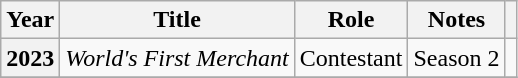<table class="wikitable sortable plainrowheaders">
<tr>
<th scope="col">Year</th>
<th scope="col">Title</th>
<th scope="col">Role</th>
<th scope="col" class="unsortable">Notes</th>
<th scope="col" class="unsortable"></th>
</tr>
<tr>
<th scope="row">2023</th>
<td><em>World's First Merchant</em></td>
<td>Contestant</td>
<td>Season 2</td>
<td></td>
</tr>
<tr>
</tr>
</table>
